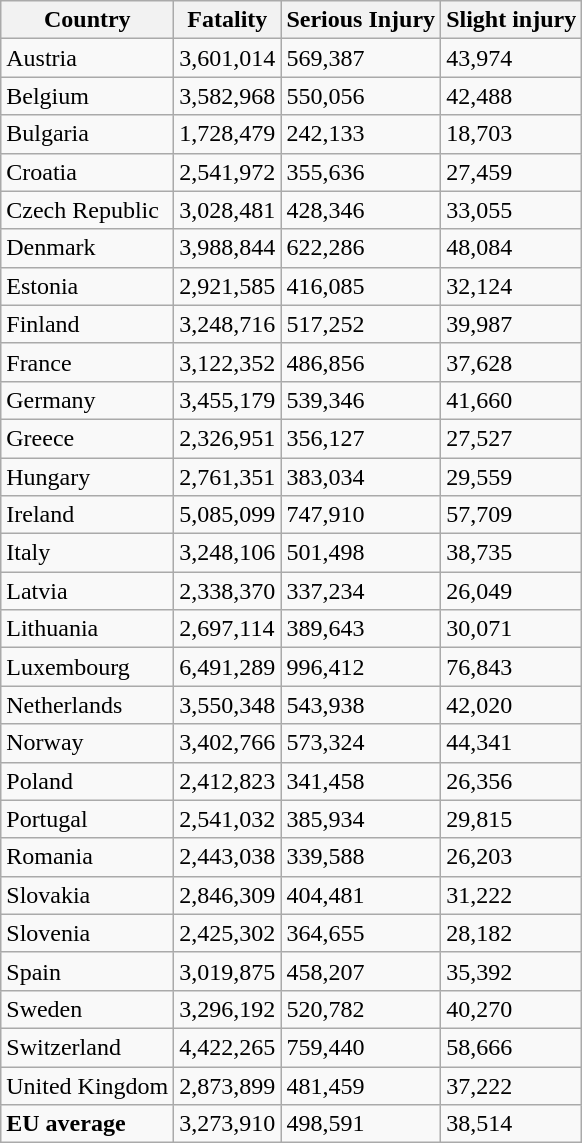<table class="wikitable sortable">
<tr>
<th>Country</th>
<th>Fatality</th>
<th>Serious Injury</th>
<th>Slight injury</th>
</tr>
<tr>
<td>Austria</td>
<td>3,601,014</td>
<td>569,387</td>
<td>43,974</td>
</tr>
<tr>
<td>Belgium</td>
<td>3,582,968</td>
<td>550,056</td>
<td>42,488</td>
</tr>
<tr>
<td>Bulgaria</td>
<td>1,728,479</td>
<td>242,133</td>
<td>18,703</td>
</tr>
<tr>
<td>Croatia</td>
<td>2,541,972</td>
<td>355,636</td>
<td>27,459</td>
</tr>
<tr>
<td>Czech Republic</td>
<td>3,028,481</td>
<td>428,346</td>
<td>33,055</td>
</tr>
<tr>
<td>Denmark</td>
<td>3,988,844</td>
<td>622,286</td>
<td>48,084</td>
</tr>
<tr>
<td>Estonia</td>
<td>2,921,585</td>
<td>416,085</td>
<td>32,124</td>
</tr>
<tr>
<td>Finland</td>
<td>3,248,716</td>
<td>517,252</td>
<td>39,987</td>
</tr>
<tr>
<td>France</td>
<td>3,122,352</td>
<td>486,856</td>
<td>37,628</td>
</tr>
<tr>
<td>Germany</td>
<td>3,455,179</td>
<td>539,346</td>
<td>41,660</td>
</tr>
<tr>
<td>Greece</td>
<td>2,326,951</td>
<td>356,127</td>
<td>27,527</td>
</tr>
<tr>
<td>Hungary</td>
<td>2,761,351</td>
<td>383,034</td>
<td>29,559</td>
</tr>
<tr>
<td>Ireland</td>
<td>5,085,099</td>
<td>747,910</td>
<td>57,709</td>
</tr>
<tr>
<td>Italy</td>
<td>3,248,106</td>
<td>501,498</td>
<td>38,735</td>
</tr>
<tr>
<td>Latvia</td>
<td>2,338,370</td>
<td>337,234</td>
<td>26,049</td>
</tr>
<tr>
<td>Lithuania</td>
<td>2,697,114</td>
<td>389,643</td>
<td>30,071</td>
</tr>
<tr>
<td>Luxembourg</td>
<td>6,491,289</td>
<td>996,412</td>
<td>76,843</td>
</tr>
<tr>
<td>Netherlands</td>
<td>3,550,348</td>
<td>543,938</td>
<td>42,020</td>
</tr>
<tr>
<td>Norway</td>
<td>3,402,766</td>
<td>573,324</td>
<td>44,341</td>
</tr>
<tr>
<td>Poland</td>
<td>2,412,823</td>
<td>341,458</td>
<td>26,356</td>
</tr>
<tr>
<td>Portugal</td>
<td>2,541,032</td>
<td>385,934</td>
<td>29,815</td>
</tr>
<tr>
<td>Romania</td>
<td>2,443,038</td>
<td>339,588</td>
<td>26,203</td>
</tr>
<tr>
<td>Slovakia</td>
<td>2,846,309</td>
<td>404,481</td>
<td>31,222</td>
</tr>
<tr>
<td>Slovenia</td>
<td>2,425,302</td>
<td>364,655</td>
<td>28,182</td>
</tr>
<tr>
<td>Spain</td>
<td>3,019,875</td>
<td>458,207</td>
<td>35,392</td>
</tr>
<tr>
<td>Sweden</td>
<td>3,296,192</td>
<td>520,782</td>
<td>40,270</td>
</tr>
<tr>
<td>Switzerland</td>
<td>4,422,265</td>
<td>759,440</td>
<td>58,666</td>
</tr>
<tr>
<td>United Kingdom</td>
<td>2,873,899</td>
<td>481,459</td>
<td>37,222</td>
</tr>
<tr>
<td><strong>EU average</strong></td>
<td>3,273,910</td>
<td>498,591</td>
<td>38,514</td>
</tr>
</table>
